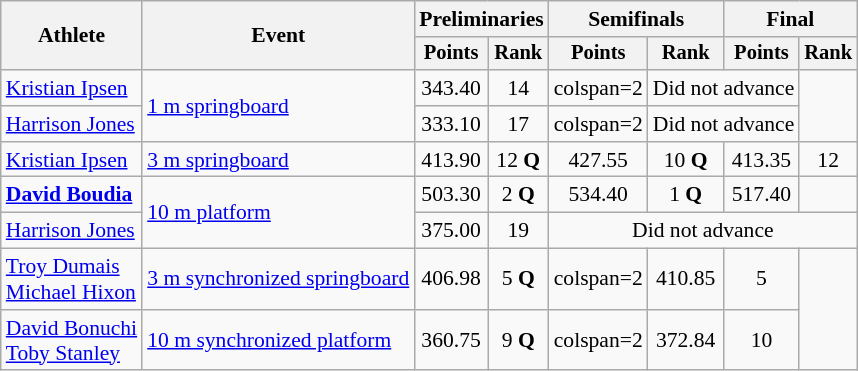<table class=wikitable style="font-size:90%;">
<tr>
<th rowspan="2">Athlete</th>
<th rowspan="2">Event</th>
<th colspan="2">Preliminaries</th>
<th colspan="2">Semifinals</th>
<th colspan="2">Final</th>
</tr>
<tr style="font-size:95%">
<th>Points</th>
<th>Rank</th>
<th>Points</th>
<th>Rank</th>
<th>Points</th>
<th>Rank</th>
</tr>
<tr align=center>
<td align=left><a href='#'>Kristian Ipsen</a></td>
<td align=left rowspan=2><a href='#'>1 m springboard</a></td>
<td>343.40</td>
<td>14</td>
<td>colspan=2 </td>
<td colspan=2>Did not advance</td>
</tr>
<tr align=center>
<td align=left><a href='#'>Harrison Jones</a></td>
<td>333.10</td>
<td>17</td>
<td>colspan=2 </td>
<td colspan=2>Did not advance</td>
</tr>
<tr align=center>
<td align=left><a href='#'>Kristian Ipsen</a></td>
<td align=left><a href='#'>3 m springboard</a></td>
<td>413.90</td>
<td>12 <strong>Q</strong></td>
<td>427.55</td>
<td>10 <strong>Q</strong></td>
<td>413.35</td>
<td>12</td>
</tr>
<tr align=center>
<td align=left><strong><a href='#'>David Boudia</a></strong></td>
<td align=left rowspan=2><a href='#'>10 m platform</a></td>
<td>503.30</td>
<td>2 <strong>Q</strong></td>
<td>534.40</td>
<td>1 <strong>Q</strong></td>
<td>517.40</td>
<td></td>
</tr>
<tr align=center>
<td align=left><a href='#'>Harrison Jones</a></td>
<td>375.00</td>
<td>19</td>
<td colspan=4>Did not advance</td>
</tr>
<tr align=center>
<td align=left><a href='#'>Troy Dumais</a><br><a href='#'>Michael Hixon</a></td>
<td align=left><a href='#'>3 m synchronized springboard</a></td>
<td>406.98</td>
<td>5 <strong>Q</strong></td>
<td>colspan=2 </td>
<td>410.85</td>
<td>5</td>
</tr>
<tr align=center>
<td align=left><a href='#'>David Bonuchi</a><br><a href='#'>Toby Stanley</a></td>
<td align=left><a href='#'>10 m synchronized platform</a></td>
<td>360.75</td>
<td>9 <strong>Q</strong></td>
<td>colspan=2 </td>
<td>372.84</td>
<td>10</td>
</tr>
</table>
